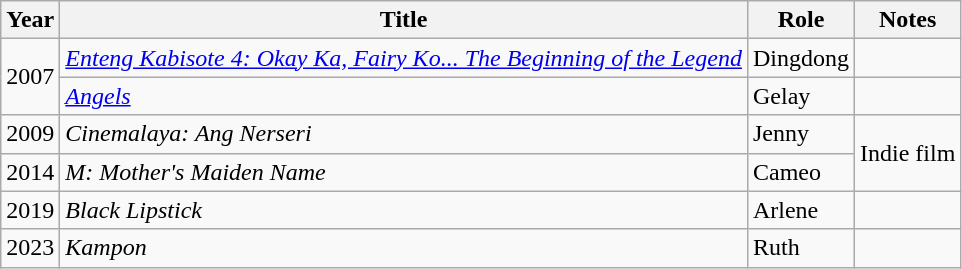<table class="wikitable sortable">
<tr>
<th>Year</th>
<th>Title</th>
<th>Role</th>
<th>Notes</th>
</tr>
<tr>
<td rowspan="2">2007</td>
<td><em><a href='#'>Enteng Kabisote 4: Okay Ka, Fairy Ko... The Beginning of the Legend</a></em></td>
<td>Dingdong</td>
<td></td>
</tr>
<tr>
<td><em><a href='#'>Angels</a></em></td>
<td>Gelay</td>
<td></td>
</tr>
<tr>
<td>2009</td>
<td><em>Cinemalaya: Ang Nerseri</em></td>
<td>Jenny</td>
<td rowspan="2">Indie film</td>
</tr>
<tr>
<td>2014</td>
<td><em>M: Mother's Maiden Name</em></td>
<td>Cameo</td>
</tr>
<tr>
<td>2019</td>
<td><em>Black Lipstick</em></td>
<td>Arlene</td>
<td></td>
</tr>
<tr>
<td>2023</td>
<td><em>Kampon</em></td>
<td>Ruth</td>
<td></td>
</tr>
</table>
